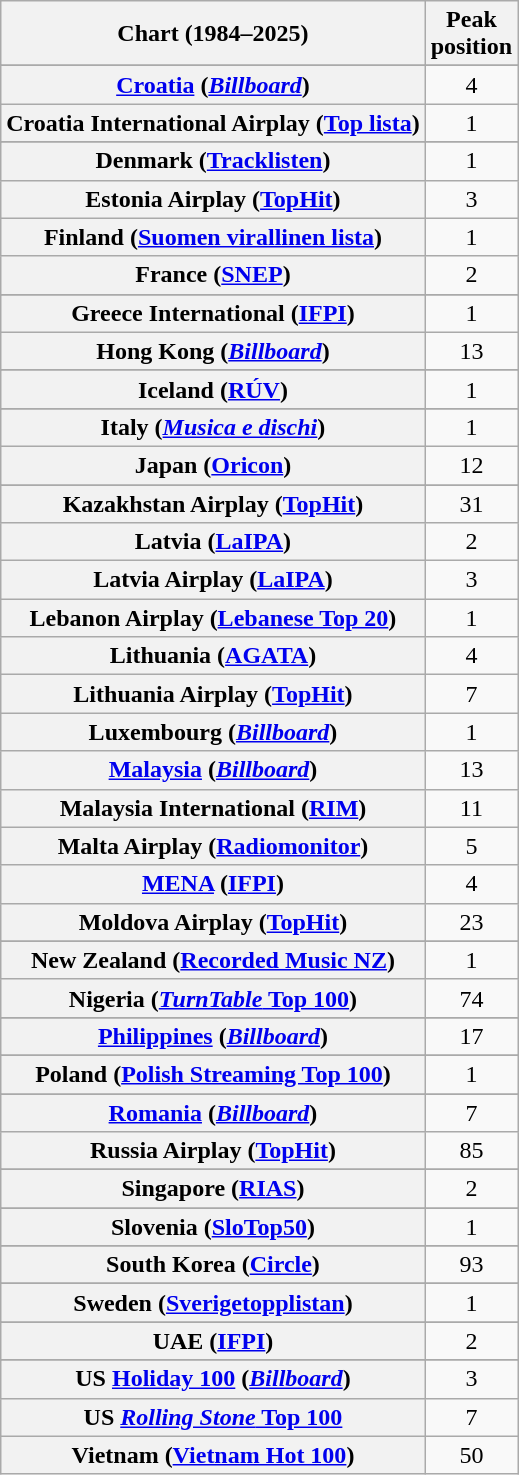<table class="wikitable sortable plainrowheaders" style="text-align:center">
<tr>
<th>Chart (1984–2025)</th>
<th>Peak<br>position</th>
</tr>
<tr>
</tr>
<tr>
</tr>
<tr>
</tr>
<tr>
</tr>
<tr>
</tr>
<tr>
</tr>
<tr>
</tr>
<tr>
<th scope="row"><a href='#'>Croatia</a> (<em><a href='#'>Billboard</a></em>)</th>
<td>4</td>
</tr>
<tr>
<th scope="row">Croatia International Airplay (<a href='#'>Top lista</a>)</th>
<td>1</td>
</tr>
<tr>
</tr>
<tr>
</tr>
<tr>
<th scope="row">Denmark (<a href='#'>Tracklisten</a>)</th>
<td>1</td>
</tr>
<tr>
<th scope="row">Estonia Airplay (<a href='#'>TopHit</a>)</th>
<td>3</td>
</tr>
<tr>
<th scope="row">Finland (<a href='#'>Suomen virallinen lista</a>)</th>
<td>1</td>
</tr>
<tr>
<th scope="row">France (<a href='#'>SNEP</a>)</th>
<td>2</td>
</tr>
<tr>
</tr>
<tr>
</tr>
<tr>
<th scope="row">Greece International (<a href='#'>IFPI</a>)</th>
<td>1</td>
</tr>
<tr>
<th scope="row">Hong Kong (<em><a href='#'>Billboard</a></em>)</th>
<td>13</td>
</tr>
<tr>
</tr>
<tr>
</tr>
<tr>
</tr>
<tr>
<th scope="row">Iceland (<a href='#'>RÚV</a>)</th>
<td>1</td>
</tr>
<tr>
</tr>
<tr>
<th scope="row">Italy (<em><a href='#'>Musica e dischi</a></em>)</th>
<td>1</td>
</tr>
<tr>
<th scope="row">Japan (<a href='#'>Oricon</a>)</th>
<td>12</td>
</tr>
<tr>
</tr>
<tr>
<th scope="row">Kazakhstan Airplay (<a href='#'>TopHit</a>)</th>
<td>31</td>
</tr>
<tr>
<th scope="row">Latvia (<a href='#'>LaIPA</a>)</th>
<td>2</td>
</tr>
<tr>
<th scope="row">Latvia Airplay (<a href='#'>LaIPA</a>)</th>
<td>3</td>
</tr>
<tr>
<th scope="row">Lebanon Airplay (<a href='#'>Lebanese Top 20</a>)</th>
<td>1</td>
</tr>
<tr>
<th scope="row">Lithuania (<a href='#'>AGATA</a>)</th>
<td>4</td>
</tr>
<tr>
<th scope="row">Lithuania Airplay (<a href='#'>TopHit</a>)</th>
<td>7</td>
</tr>
<tr>
<th scope="row">Luxembourg (<em><a href='#'>Billboard</a></em>)</th>
<td>1</td>
</tr>
<tr>
<th scope="row"><a href='#'>Malaysia</a> (<em><a href='#'>Billboard</a></em>)</th>
<td>13</td>
</tr>
<tr>
<th scope="row">Malaysia International (<a href='#'>RIM</a>)</th>
<td>11</td>
</tr>
<tr>
<th scope="row">Malta Airplay (<a href='#'>Radiomonitor</a>)</th>
<td>5</td>
</tr>
<tr>
<th scope="row"><a href='#'>MENA</a> (<a href='#'>IFPI</a>)</th>
<td>4</td>
</tr>
<tr>
<th scope="row">Moldova Airplay (<a href='#'>TopHit</a>)</th>
<td>23</td>
</tr>
<tr>
</tr>
<tr>
</tr>
<tr>
<th scope="row">New Zealand (<a href='#'>Recorded Music NZ</a>)</th>
<td>1</td>
</tr>
<tr>
<th scope="row">Nigeria (<a href='#'><em>TurnTable</em> Top 100</a>)</th>
<td>74</td>
</tr>
<tr>
</tr>
<tr>
<th scope="row"><a href='#'>Philippines</a> (<em><a href='#'>Billboard</a></em>)</th>
<td>17</td>
</tr>
<tr>
</tr>
<tr>
</tr>
<tr>
</tr>
<tr>
<th scope="row">Poland (<a href='#'>Polish Streaming Top 100</a>)</th>
<td>1</td>
</tr>
<tr>
</tr>
<tr>
<th scope="row"><a href='#'>Romania</a> (<em><a href='#'>Billboard</a></em>)</th>
<td>7</td>
</tr>
<tr>
<th scope="row">Russia Airplay (<a href='#'>TopHit</a>)</th>
<td>85</td>
</tr>
<tr>
</tr>
<tr>
<th scope="row">Singapore (<a href='#'>RIAS</a>)</th>
<td>2</td>
</tr>
<tr>
</tr>
<tr>
</tr>
<tr>
<th scope="row">Slovenia (<a href='#'>SloTop50</a>)</th>
<td>1</td>
</tr>
<tr>
</tr>
<tr>
<th scope="row">South Korea (<a href='#'>Circle</a>)</th>
<td>93</td>
</tr>
<tr>
</tr>
<tr>
<th scope="row">Sweden (<a href='#'>Sverigetopplistan</a>)</th>
<td>1</td>
</tr>
<tr>
</tr>
<tr>
<th scope="row">UAE (<a href='#'>IFPI</a>)</th>
<td>2</td>
</tr>
<tr>
</tr>
<tr>
</tr>
<tr>
</tr>
<tr>
</tr>
<tr>
</tr>
<tr>
<th scope="row">US <a href='#'>Holiday 100</a> (<em><a href='#'>Billboard</a></em>)</th>
<td>3</td>
</tr>
<tr>
<th scope="row">US <a href='#'><em>Rolling Stone</em> Top 100</a></th>
<td>7</td>
</tr>
<tr>
<th scope="row">Vietnam (<a href='#'>Vietnam Hot 100</a>)</th>
<td>50</td>
</tr>
</table>
